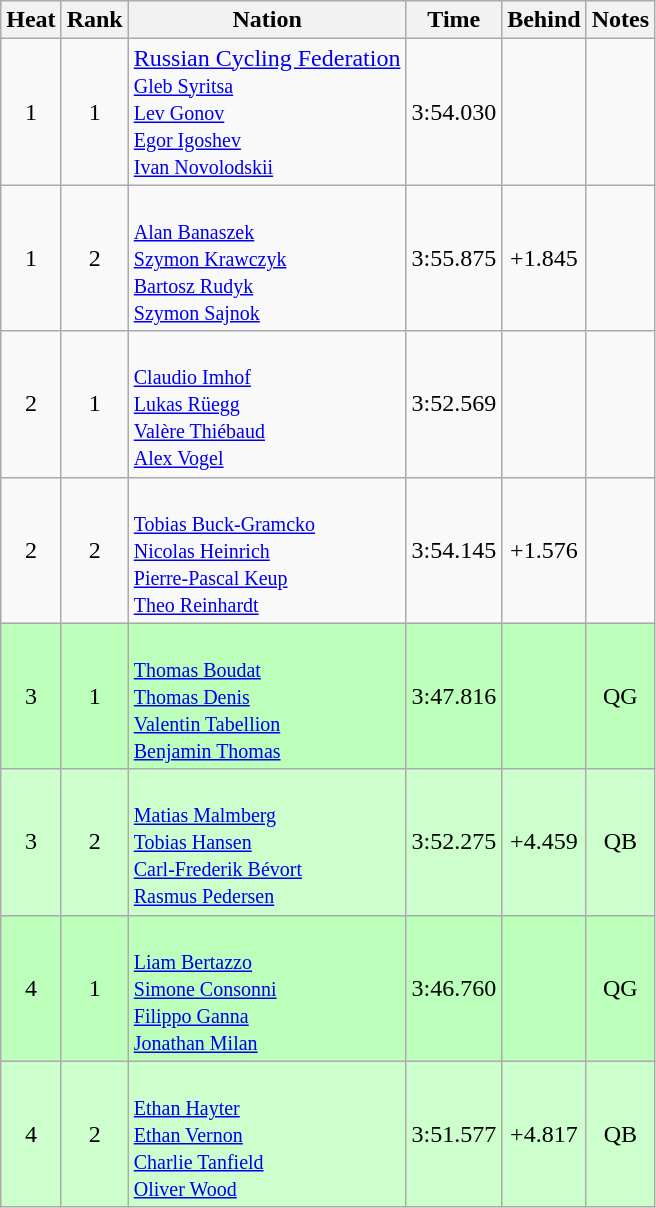<table class="wikitable sortable" style="text-align:center">
<tr>
<th>Heat</th>
<th>Rank</th>
<th>Nation</th>
<th>Time</th>
<th>Behind</th>
<th>Notes</th>
</tr>
<tr>
<td>1</td>
<td>1</td>
<td align=left><a href='#'>Russian Cycling Federation</a><br><small><a href='#'>Gleb Syritsa</a><br><a href='#'>Lev Gonov</a><br><a href='#'>Egor Igoshev</a><br><a href='#'>Ivan Novolodskii</a></small></td>
<td>3:54.030</td>
<td></td>
<td></td>
</tr>
<tr>
<td>1</td>
<td>2</td>
<td align=left><br><small><a href='#'>Alan Banaszek</a><br><a href='#'>Szymon Krawczyk</a><br><a href='#'>Bartosz Rudyk</a><br><a href='#'>Szymon Sajnok</a></small></td>
<td>3:55.875</td>
<td>+1.845</td>
<td></td>
</tr>
<tr>
<td>2</td>
<td>1</td>
<td align=left><br><small><a href='#'>Claudio Imhof</a><br><a href='#'>Lukas Rüegg</a><br><a href='#'>Valère Thiébaud</a><br><a href='#'>Alex Vogel</a></small></td>
<td>3:52.569</td>
<td></td>
<td></td>
</tr>
<tr>
<td>2</td>
<td>2</td>
<td align=left><br><small><a href='#'>Tobias Buck-Gramcko</a><br><a href='#'>Nicolas Heinrich</a><br><a href='#'>Pierre-Pascal Keup</a><br><a href='#'>Theo Reinhardt</a></small></td>
<td>3:54.145</td>
<td>+1.576</td>
<td></td>
</tr>
<tr bgcolor=bbffbb>
<td>3</td>
<td>1</td>
<td align=left><br><small><a href='#'>Thomas Boudat</a><br><a href='#'>Thomas Denis</a><br><a href='#'>Valentin Tabellion</a><br><a href='#'>Benjamin Thomas</a></small></td>
<td>3:47.816</td>
<td></td>
<td>QG</td>
</tr>
<tr bgcolor=ccffcc>
<td>3</td>
<td>2</td>
<td align=left><br><small><a href='#'>Matias Malmberg</a><br><a href='#'>Tobias Hansen</a><br><a href='#'>Carl-Frederik Bévort</a><br><a href='#'>Rasmus Pedersen</a></small></td>
<td>3:52.275</td>
<td>+4.459</td>
<td>QB</td>
</tr>
<tr bgcolor=bbffbb>
<td>4</td>
<td>1</td>
<td align=left><br><small><a href='#'>Liam Bertazzo</a><br><a href='#'>Simone Consonni</a><br><a href='#'>Filippo Ganna</a><br><a href='#'>Jonathan Milan</a></small></td>
<td>3:46.760</td>
<td></td>
<td>QG</td>
</tr>
<tr bgcolor=ccffcc>
<td>4</td>
<td>2</td>
<td align=left><br><small><a href='#'>Ethan Hayter</a><br><a href='#'>Ethan Vernon</a><br><a href='#'>Charlie Tanfield</a><br><a href='#'>Oliver Wood</a></small></td>
<td>3:51.577</td>
<td>+4.817</td>
<td>QB</td>
</tr>
</table>
